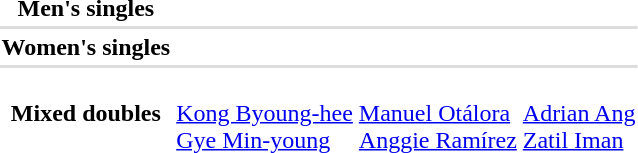<table>
<tr>
<th scope="row">Men's singles</th>
<td></td>
<td></td>
<td></td>
</tr>
<tr bgcolor=#DDDDDD>
<td colspan=4></td>
</tr>
<tr>
<th scope="row">Women's singles</th>
<td></td>
<td></td>
<td></td>
</tr>
<tr bgcolor=#DDDDDD>
<td colspan=4></td>
</tr>
<tr>
<th scope="row">Mixed doubles</th>
<td><br><a href='#'>Kong Byoung-hee</a><br><a href='#'>Gye Min-young</a></td>
<td><br><a href='#'>Manuel Otálora</a><br><a href='#'>Anggie Ramírez</a></td>
<td><br><a href='#'>Adrian Ang</a><br><a href='#'>Zatil Iman</a></td>
</tr>
</table>
